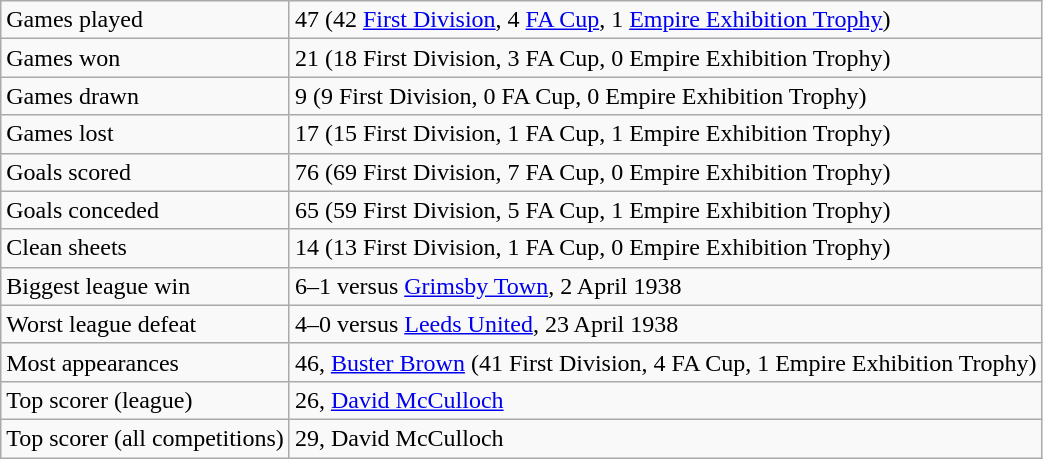<table class="wikitable">
<tr>
<td>Games played</td>
<td>47 (42 <a href='#'>First Division</a>, 4 <a href='#'>FA Cup</a>, 1 <a href='#'>Empire Exhibition Trophy</a>)</td>
</tr>
<tr>
<td>Games won</td>
<td>21 (18 First Division, 3 FA Cup, 0 Empire Exhibition Trophy)</td>
</tr>
<tr>
<td>Games drawn</td>
<td>9 (9 First Division, 0 FA Cup, 0 Empire Exhibition Trophy)</td>
</tr>
<tr>
<td>Games lost</td>
<td>17 (15 First Division, 1 FA Cup, 1 Empire Exhibition Trophy)</td>
</tr>
<tr>
<td>Goals scored</td>
<td>76 (69 First Division, 7 FA Cup, 0 Empire Exhibition Trophy)</td>
</tr>
<tr>
<td>Goals conceded</td>
<td>65 (59 First Division, 5 FA Cup, 1 Empire Exhibition Trophy)</td>
</tr>
<tr>
<td>Clean sheets</td>
<td>14 (13 First Division, 1 FA Cup, 0 Empire Exhibition Trophy)</td>
</tr>
<tr>
<td>Biggest league win</td>
<td>6–1 versus <a href='#'>Grimsby Town</a>, 2 April 1938</td>
</tr>
<tr>
<td>Worst league defeat</td>
<td>4–0 versus <a href='#'>Leeds United</a>, 23 April 1938</td>
</tr>
<tr>
<td>Most appearances</td>
<td>46, <a href='#'>Buster Brown</a> (41 First Division, 4 FA Cup, 1 Empire Exhibition Trophy)</td>
</tr>
<tr>
<td>Top scorer (league)</td>
<td>26, <a href='#'>David McCulloch</a></td>
</tr>
<tr>
<td>Top scorer (all competitions)</td>
<td>29, David McCulloch</td>
</tr>
</table>
